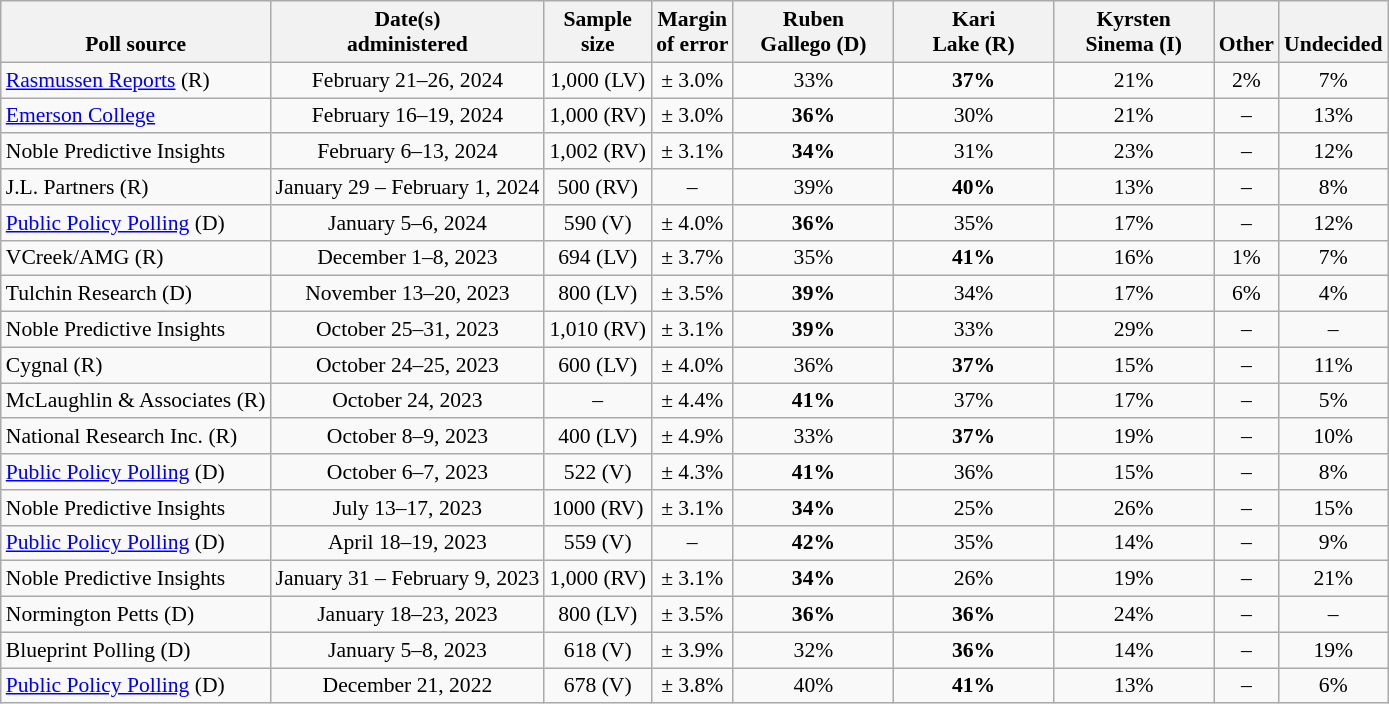<table class="wikitable" style="font-size:90%;text-align:center;">
<tr style="vertical-align:bottom">
<th>Poll source</th>
<th>Date(s)<br>administered</th>
<th>Sample<br>size</th>
<th>Margin<br>of error</th>
<th style="width:100px;">Ruben<br>Gallego (D)</th>
<th style="width:100px;">Kari<br>Lake (R)</th>
<th style="width:100px;">Kyrsten<br>Sinema (I)</th>
<th>Other</th>
<th>Undecided</th>
</tr>
<tr>
<td style="text-align:left"><a href='#'>Rasmussen Reports</a> (R)</td>
<td>February 21–26, 2024</td>
<td>1,000 (LV)</td>
<td>± 3.0%</td>
<td>33%</td>
<td><strong>37%</strong></td>
<td>21%</td>
<td>2%</td>
<td>7%</td>
</tr>
<tr>
<td style="text-align:left"><a href='#'>Emerson College</a></td>
<td>February 16–19, 2024</td>
<td>1,000 (RV)</td>
<td>± 3.0%</td>
<td><strong>36%</strong></td>
<td>30%</td>
<td>21%</td>
<td>–</td>
<td>13%</td>
</tr>
<tr>
<td style="text-align:left">Noble Predictive Insights</td>
<td>February 6–13, 2024</td>
<td>1,002 (RV)</td>
<td>± 3.1%</td>
<td><strong>34%</strong></td>
<td>31%</td>
<td>23%</td>
<td>–</td>
<td>12%</td>
</tr>
<tr>
<td style="text-align:left">J.L. Partners (R)</td>
<td>January 29 – February 1, 2024</td>
<td>500 (RV)</td>
<td>–</td>
<td>39%</td>
<td><strong>40%</strong></td>
<td>13%</td>
<td>–</td>
<td>8%</td>
</tr>
<tr>
<td style="text-align:left"><a href='#'>Public Policy Polling</a> (D)</td>
<td>January 5–6, 2024</td>
<td>590 (V)</td>
<td>± 4.0%</td>
<td><strong>36%</strong></td>
<td>35%</td>
<td>17%</td>
<td>–</td>
<td>12%</td>
</tr>
<tr>
<td style="text-align:left;">VCreek/AMG (R)</td>
<td data-sort-value="2023-12-19">December 1–8, 2023</td>
<td>694 (LV)</td>
<td>± 3.7%</td>
<td>35%</td>
<td><strong>41%</strong></td>
<td>16%</td>
<td>1%</td>
<td>7%</td>
</tr>
<tr>
<td style="text-align:left">Tulchin Research (D)</td>
<td>November 13–20, 2023</td>
<td>800 (LV)</td>
<td>± 3.5%</td>
<td><strong>39%</strong></td>
<td>34%</td>
<td>17%</td>
<td>6%</td>
<td>4%</td>
</tr>
<tr>
<td style="text-align:left">Noble Predictive Insights</td>
<td>October 25–31, 2023</td>
<td>1,010 (RV)</td>
<td>± 3.1%</td>
<td><strong>39%</strong></td>
<td>33%</td>
<td>29%</td>
<td>–</td>
<td>–</td>
</tr>
<tr>
<td style="text-align:left">Cygnal (R)</td>
<td>October 24–25, 2023</td>
<td>600 (LV)</td>
<td>± 4.0%</td>
<td>36%</td>
<td><strong>37%</strong></td>
<td>15%</td>
<td>–</td>
<td>11%</td>
</tr>
<tr>
<td style="text-align:left">McLaughlin & Associates (R)</td>
<td>October 24, 2023</td>
<td>–</td>
<td>± 4.4%</td>
<td><strong>41%</strong></td>
<td>37%</td>
<td>17%</td>
<td>–</td>
<td>5%</td>
</tr>
<tr>
<td style="text-align:left">National Research Inc. (R)</td>
<td>October 8–9, 2023</td>
<td>400 (LV)</td>
<td>± 4.9%</td>
<td>33%</td>
<td><strong>37%</strong></td>
<td>19%</td>
<td>–</td>
<td>10%</td>
</tr>
<tr>
<td style="text-align:left"><a href='#'>Public Policy Polling</a> (D)</td>
<td>October 6–7, 2023</td>
<td>522 (V)</td>
<td>± 4.3%</td>
<td><strong>41%</strong></td>
<td>36%</td>
<td>15%</td>
<td>–</td>
<td>8%</td>
</tr>
<tr>
<td style="text-align:left">Noble Predictive Insights</td>
<td>July 13–17, 2023</td>
<td>1000 (RV)</td>
<td>± 3.1%</td>
<td><strong>34%</strong></td>
<td>25%</td>
<td>26%</td>
<td>–</td>
<td>15%</td>
</tr>
<tr>
<td style="text-align:left"><a href='#'>Public Policy Polling</a> (D)</td>
<td>April 18–19, 2023</td>
<td>559 (V)</td>
<td>–</td>
<td><strong>42%</strong></td>
<td>35%</td>
<td>14%</td>
<td>–</td>
<td>9%</td>
</tr>
<tr>
<td style="text-align:left">Noble Predictive Insights</td>
<td>January 31 – February 9, 2023</td>
<td>1,000 (RV)</td>
<td>± 3.1%</td>
<td><strong>34%</strong></td>
<td>26%</td>
<td>19%</td>
<td>–</td>
<td>21%</td>
</tr>
<tr>
<td style="text-align:left">Normington Petts (D)</td>
<td>January 18–23, 2023</td>
<td>800 (LV)</td>
<td>± 3.5%</td>
<td><strong>36%</strong></td>
<td><strong>36%</strong></td>
<td>24%</td>
<td>–</td>
<td>–</td>
</tr>
<tr>
<td style="text-align:left">Blueprint Polling (D)</td>
<td>January 5–8, 2023</td>
<td>618 (V)</td>
<td>± 3.9%</td>
<td>32%</td>
<td><strong>36%</strong></td>
<td>14%</td>
<td>–</td>
<td>19%</td>
</tr>
<tr>
<td style="text-align:left"><a href='#'>Public Policy Polling</a> (D)</td>
<td rowspan="3">December 21, 2022</td>
<td rowspan="3">678 (V)</td>
<td rowspan="3">± 3.8%</td>
<td>40%</td>
<td><strong>41%</strong></td>
<td>13%</td>
<td>–</td>
<td>6%</td>
</tr>
</table>
